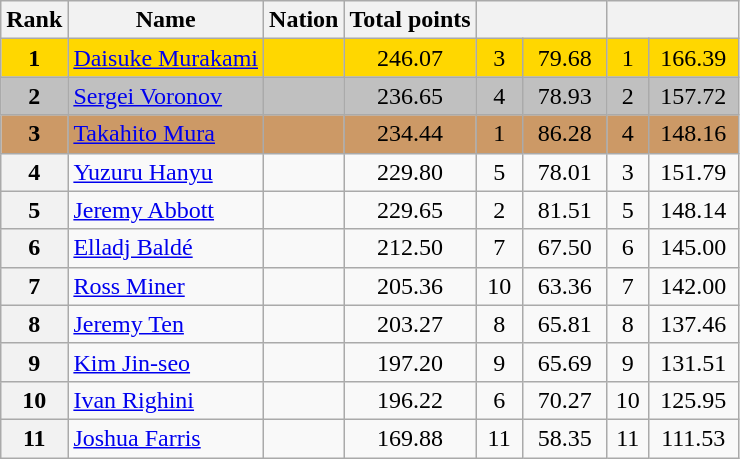<table class="wikitable sortable">
<tr>
<th>Rank</th>
<th>Name</th>
<th>Nation</th>
<th>Total points</th>
<th colspan="2" width="80px"></th>
<th colspan="2" width="80px"></th>
</tr>
<tr bgcolor="gold">
<td align="center"><strong>1</strong></td>
<td><a href='#'>Daisuke Murakami</a></td>
<td></td>
<td align="center">246.07</td>
<td align="center">3</td>
<td align="center">79.68</td>
<td align="center">1</td>
<td align="center">166.39</td>
</tr>
<tr bgcolor="silver">
<td align="center"><strong>2</strong></td>
<td><a href='#'>Sergei Voronov</a></td>
<td></td>
<td align="center">236.65</td>
<td align="center">4</td>
<td align="center">78.93</td>
<td align="center">2</td>
<td align="center">157.72</td>
</tr>
<tr bgcolor="cc9966">
<td align="center"><strong>3</strong></td>
<td><a href='#'>Takahito Mura</a></td>
<td></td>
<td align="center">234.44</td>
<td align="center">1</td>
<td align="center">86.28</td>
<td align="center">4</td>
<td align="center">148.16</td>
</tr>
<tr>
<th>4</th>
<td><a href='#'>Yuzuru Hanyu</a></td>
<td></td>
<td align="center">229.80</td>
<td align="center">5</td>
<td align="center">78.01</td>
<td align="center">3</td>
<td align="center">151.79</td>
</tr>
<tr>
<th>5</th>
<td><a href='#'>Jeremy Abbott</a></td>
<td></td>
<td align="center">229.65</td>
<td align="center">2</td>
<td align="center">81.51</td>
<td align="center">5</td>
<td align="center">148.14</td>
</tr>
<tr>
<th>6</th>
<td><a href='#'>Elladj Baldé</a></td>
<td></td>
<td align="center">212.50</td>
<td align="center">7</td>
<td align="center">67.50</td>
<td align="center">6</td>
<td align="center">145.00</td>
</tr>
<tr>
<th>7</th>
<td><a href='#'>Ross Miner</a></td>
<td></td>
<td align="center">205.36</td>
<td align="center">10</td>
<td align="center">63.36</td>
<td align="center">7</td>
<td align="center">142.00</td>
</tr>
<tr>
<th>8</th>
<td><a href='#'>Jeremy Ten</a></td>
<td></td>
<td align="center">203.27</td>
<td align="center">8</td>
<td align="center">65.81</td>
<td align="center">8</td>
<td align="center">137.46</td>
</tr>
<tr>
<th>9</th>
<td><a href='#'>Kim Jin-seo</a></td>
<td></td>
<td align="center">197.20</td>
<td align="center">9</td>
<td align="center">65.69</td>
<td align="center">9</td>
<td align="center">131.51</td>
</tr>
<tr>
<th>10</th>
<td><a href='#'>Ivan Righini</a></td>
<td></td>
<td align="center">196.22</td>
<td align="center">6</td>
<td align="center">70.27</td>
<td align="center">10</td>
<td align="center">125.95</td>
</tr>
<tr>
<th>11</th>
<td><a href='#'>Joshua Farris</a></td>
<td></td>
<td align="center">169.88</td>
<td align="center">11</td>
<td align="center">58.35</td>
<td align="center">11</td>
<td align="center">111.53</td>
</tr>
</table>
